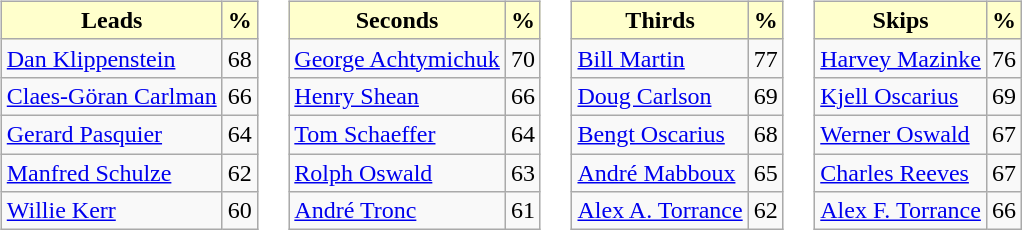<table>
<tr>
<td valign=top><br><table class="wikitable">
<tr>
<th style="background:#ffc;">Leads</th>
<th style="background:#ffc;">%</th>
</tr>
<tr>
<td> <a href='#'>Dan Klippenstein</a></td>
<td>68</td>
</tr>
<tr>
<td> <a href='#'>Claes-Göran Carlman</a></td>
<td>66</td>
</tr>
<tr>
<td> <a href='#'>Gerard Pasquier</a></td>
<td>64</td>
</tr>
<tr>
<td> <a href='#'>Manfred Schulze</a></td>
<td>62</td>
</tr>
<tr>
<td> <a href='#'>Willie Kerr</a></td>
<td>60</td>
</tr>
</table>
</td>
<td valign=top><br><table class="wikitable">
<tr>
<th style="background:#ffc;">Seconds</th>
<th style="background:#ffc;">%</th>
</tr>
<tr>
<td> <a href='#'>George Achtymichuk</a></td>
<td>70</td>
</tr>
<tr>
<td> <a href='#'>Henry Shean</a></td>
<td>66</td>
</tr>
<tr>
<td> <a href='#'>Tom Schaeffer</a></td>
<td>64</td>
</tr>
<tr>
<td> <a href='#'>Rolph Oswald</a></td>
<td>63</td>
</tr>
<tr>
<td> <a href='#'>André Tronc</a></td>
<td>61</td>
</tr>
</table>
</td>
<td valign=top><br><table class="wikitable">
<tr>
<th style="background:#ffc;">Thirds</th>
<th style="background:#ffc;">%</th>
</tr>
<tr>
<td> <a href='#'>Bill Martin</a></td>
<td>77</td>
</tr>
<tr>
<td> <a href='#'>Doug Carlson</a></td>
<td>69</td>
</tr>
<tr>
<td> <a href='#'>Bengt Oscarius</a></td>
<td>68</td>
</tr>
<tr>
<td> <a href='#'>André Mabboux</a></td>
<td>65</td>
</tr>
<tr>
<td> <a href='#'>Alex A. Torrance</a></td>
<td>62</td>
</tr>
</table>
</td>
<td valign=top><br><table class="wikitable">
<tr>
<th style="background:#ffc;">Skips</th>
<th style="background:#ffc;">%</th>
</tr>
<tr>
<td> <a href='#'>Harvey Mazinke</a></td>
<td>76</td>
</tr>
<tr>
<td> <a href='#'>Kjell Oscarius</a></td>
<td>69</td>
</tr>
<tr>
<td> <a href='#'>Werner Oswald</a></td>
<td>67</td>
</tr>
<tr>
<td> <a href='#'>Charles Reeves</a></td>
<td>67</td>
</tr>
<tr>
<td> <a href='#'>Alex F. Torrance</a></td>
<td>66</td>
</tr>
</table>
</td>
</tr>
</table>
